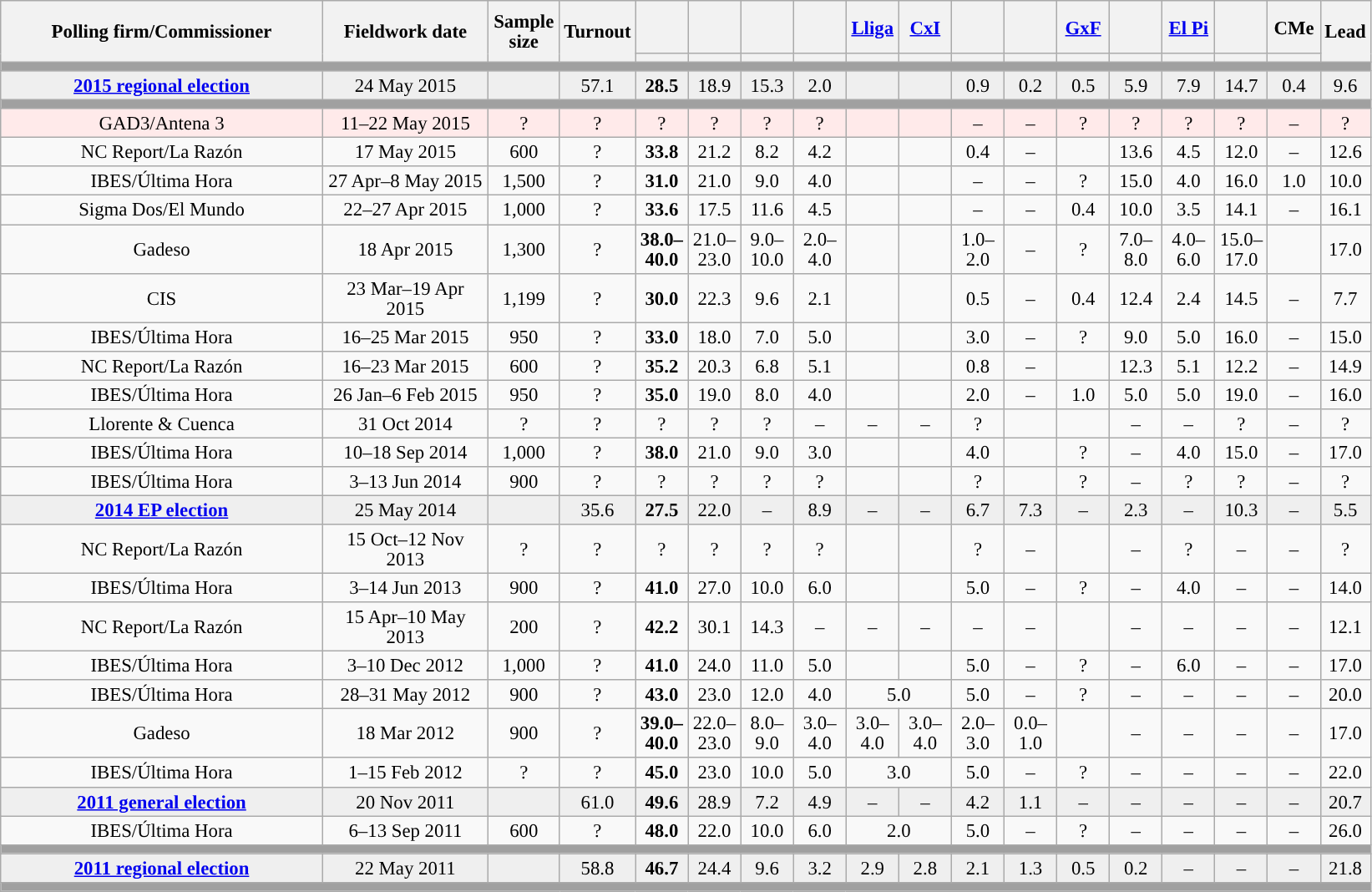<table class="wikitable collapsible collapsed" style="text-align:center; font-size:95%; line-height:16px;">
<tr style="height:42px;">
<th style="width:250px;" rowspan="2">Polling firm/Commissioner</th>
<th style="width:125px;" rowspan="2">Fieldwork date</th>
<th style="width:50px;" rowspan="2">Sample size</th>
<th style="width:45px;" rowspan="2">Turnout</th>
<th style="width:35px;"></th>
<th style="width:35px;"></th>
<th style="width:35px;"></th>
<th style="width:35px;"></th>
<th style="width:35px;"><a href='#'>Lliga</a></th>
<th style="width:35px;"><a href='#'>CxI</a></th>
<th style="width:35px;"></th>
<th style="width:35px;"></th>
<th style="width:35px;"><a href='#'>GxF</a></th>
<th style="width:35px;"></th>
<th style="width:35px;"><a href='#'>El Pi</a></th>
<th style="width:35px;"></th>
<th style="width:35px;">CMe</th>
<th style="width:30px;" rowspan="2">Lead</th>
</tr>
<tr>
<th style="color:inherit;background:"></th>
<th style="color:inherit;background:"></th>
<th style="color:inherit;background:"></th>
<th style="color:inherit;background:"></th>
<th style="color:inherit;background:"></th>
<th style="color:inherit;background:"></th>
<th style="color:inherit;background:"></th>
<th style="color:inherit;background:"></th>
<th style="color:inherit;background:"></th>
<th style="color:inherit;background:"></th>
<th style="color:inherit;background:"></th>
<th style="color:inherit;background:"></th>
<th style="color:inherit;background:"></th>
</tr>
<tr>
<td colspan="18" style="background:#A0A0A0"></td>
</tr>
<tr style="background:#EFEFEF;">
<td><strong><a href='#'>2015 regional election</a></strong></td>
<td>24 May 2015</td>
<td></td>
<td>57.1</td>
<td><strong>28.5</strong><br></td>
<td>18.9<br></td>
<td>15.3<br></td>
<td>2.0<br></td>
<td></td>
<td></td>
<td>0.9<br></td>
<td>0.2<br></td>
<td>0.5<br></td>
<td>5.9<br></td>
<td>7.9<br></td>
<td>14.7<br></td>
<td>0.4<br></td>
<td style="background:">9.6</td>
</tr>
<tr>
<td colspan="18" style="background:#A0A0A0"></td>
</tr>
<tr style="background:#FFEAEA;">
<td>GAD3/Antena 3</td>
<td>11–22 May 2015</td>
<td>?</td>
<td>?</td>
<td>?<br></td>
<td>?<br></td>
<td>?<br></td>
<td>?<br></td>
<td></td>
<td></td>
<td>–</td>
<td>–</td>
<td>?<br></td>
<td>?<br></td>
<td>?<br></td>
<td>?<br></td>
<td>–</td>
<td style="background:">?</td>
</tr>
<tr>
<td>NC Report/La Razón</td>
<td>17 May 2015</td>
<td>600</td>
<td>?</td>
<td><strong>33.8</strong><br></td>
<td>21.2<br></td>
<td>8.2<br></td>
<td>4.2<br></td>
<td></td>
<td></td>
<td>0.4<br></td>
<td>–</td>
<td></td>
<td>13.6<br></td>
<td>4.5<br></td>
<td>12.0<br></td>
<td>–</td>
<td style="background:">12.6</td>
</tr>
<tr>
<td>IBES/Última Hora</td>
<td>27 Apr–8 May 2015</td>
<td>1,500</td>
<td>?</td>
<td><strong>31.0</strong><br></td>
<td>21.0<br></td>
<td>9.0<br></td>
<td>4.0<br></td>
<td></td>
<td></td>
<td>–</td>
<td>–</td>
<td>?<br></td>
<td>15.0<br></td>
<td>4.0<br></td>
<td>16.0<br></td>
<td>1.0<br></td>
<td style="background:">10.0</td>
</tr>
<tr>
<td>Sigma Dos/El Mundo</td>
<td>22–27 Apr 2015</td>
<td>1,000</td>
<td>?</td>
<td><strong>33.6</strong><br></td>
<td>17.5<br></td>
<td>11.6<br></td>
<td>4.5<br></td>
<td></td>
<td></td>
<td>–</td>
<td>–</td>
<td>0.4<br></td>
<td>10.0<br></td>
<td>3.5<br></td>
<td>14.1<br></td>
<td>–</td>
<td style="background:">16.1</td>
</tr>
<tr>
<td>Gadeso</td>
<td>18 Apr 2015</td>
<td>1,300</td>
<td>?</td>
<td><strong>38.0–<br>40.0</strong><br></td>
<td>21.0–<br>23.0<br></td>
<td>9.0–<br>10.0<br></td>
<td>2.0–<br>4.0<br></td>
<td></td>
<td></td>
<td>1.0–<br>2.0<br></td>
<td>–</td>
<td>?<br></td>
<td>7.0–<br>8.0<br></td>
<td>4.0–<br>6.0<br></td>
<td>15.0–<br>17.0<br></td>
<td></td>
<td style="background:">17.0</td>
</tr>
<tr>
<td>CIS</td>
<td>23 Mar–19 Apr 2015</td>
<td>1,199</td>
<td>?</td>
<td><strong>30.0</strong><br></td>
<td>22.3<br></td>
<td>9.6<br></td>
<td>2.1<br></td>
<td></td>
<td></td>
<td>0.5<br></td>
<td>–</td>
<td>0.4<br></td>
<td>12.4<br></td>
<td>2.4<br></td>
<td>14.5<br></td>
<td>–</td>
<td style="background:">7.7</td>
</tr>
<tr>
<td>IBES/Última Hora</td>
<td>16–25 Mar 2015</td>
<td>950</td>
<td>?</td>
<td><strong>33.0</strong><br></td>
<td>18.0<br></td>
<td>7.0<br></td>
<td>5.0<br></td>
<td></td>
<td></td>
<td>3.0<br></td>
<td>–</td>
<td>?<br></td>
<td>9.0<br></td>
<td>5.0<br></td>
<td>16.0<br></td>
<td>–</td>
<td style="background:">15.0</td>
</tr>
<tr>
<td>NC Report/La Razón</td>
<td>16–23 Mar 2015</td>
<td>600</td>
<td>?</td>
<td><strong>35.2</strong><br></td>
<td>20.3<br></td>
<td>6.8<br></td>
<td>5.1<br></td>
<td></td>
<td></td>
<td>0.8<br></td>
<td>–</td>
<td></td>
<td>12.3<br></td>
<td>5.1<br></td>
<td>12.2<br></td>
<td>–</td>
<td style="background:">14.9</td>
</tr>
<tr>
<td>IBES/Última Hora</td>
<td>26 Jan–6 Feb 2015</td>
<td>950</td>
<td>?</td>
<td><strong>35.0</strong><br></td>
<td>19.0<br></td>
<td>8.0<br></td>
<td>4.0<br></td>
<td></td>
<td></td>
<td>2.0<br></td>
<td>–</td>
<td>1.0<br></td>
<td>5.0<br></td>
<td>5.0<br></td>
<td>19.0<br></td>
<td>–</td>
<td style="background:">16.0</td>
</tr>
<tr>
<td>Llorente & Cuenca</td>
<td>31 Oct 2014</td>
<td>?</td>
<td>?</td>
<td>?<br></td>
<td>?<br></td>
<td>?<br></td>
<td>–</td>
<td>–</td>
<td>–</td>
<td>?<br></td>
<td></td>
<td></td>
<td>–</td>
<td>–</td>
<td>?<br></td>
<td>–</td>
<td style="background:">?</td>
</tr>
<tr>
<td>IBES/Última Hora</td>
<td>10–18 Sep 2014</td>
<td>1,000</td>
<td>?</td>
<td><strong>38.0</strong><br></td>
<td>21.0<br></td>
<td>9.0<br></td>
<td>3.0<br></td>
<td></td>
<td></td>
<td>4.0<br></td>
<td></td>
<td>?<br></td>
<td>–</td>
<td>4.0<br></td>
<td>15.0<br></td>
<td>–</td>
<td style="background:">17.0</td>
</tr>
<tr>
<td>IBES/Última Hora</td>
<td>3–13 Jun 2014</td>
<td>900</td>
<td>?</td>
<td>?<br></td>
<td>?<br></td>
<td>?<br></td>
<td>?<br></td>
<td></td>
<td></td>
<td>?<br></td>
<td></td>
<td>?<br></td>
<td>–</td>
<td>?<br></td>
<td>?<br></td>
<td>–</td>
<td style="background:">?</td>
</tr>
<tr style="background:#EFEFEF;">
<td><strong><a href='#'>2014 EP election</a></strong></td>
<td>25 May 2014</td>
<td></td>
<td>35.6</td>
<td><strong>27.5</strong><br></td>
<td>22.0<br></td>
<td>–</td>
<td>8.9<br></td>
<td>–</td>
<td>–</td>
<td>6.7<br></td>
<td>7.3<br></td>
<td>–</td>
<td>2.3<br></td>
<td>–</td>
<td>10.3<br></td>
<td>–</td>
<td style="background:">5.5</td>
</tr>
<tr>
<td>NC Report/La Razón</td>
<td>15 Oct–12 Nov 2013</td>
<td>?</td>
<td>?</td>
<td>?<br></td>
<td>?<br></td>
<td>?<br></td>
<td>?<br></td>
<td></td>
<td></td>
<td>?<br></td>
<td>–</td>
<td></td>
<td>–</td>
<td>?<br></td>
<td>–</td>
<td>–</td>
<td style="background:">?</td>
</tr>
<tr>
<td>IBES/Última Hora</td>
<td>3–14 Jun 2013</td>
<td>900</td>
<td>?</td>
<td><strong>41.0</strong><br></td>
<td>27.0<br></td>
<td>10.0<br></td>
<td>6.0<br></td>
<td></td>
<td></td>
<td>5.0<br></td>
<td>–</td>
<td>?<br></td>
<td>–</td>
<td>4.0<br></td>
<td>–</td>
<td>–</td>
<td style="background:">14.0</td>
</tr>
<tr>
<td>NC Report/La Razón</td>
<td>15 Apr–10 May 2013</td>
<td>200</td>
<td>?</td>
<td><strong>42.2</strong><br></td>
<td>30.1<br></td>
<td>14.3<br></td>
<td>–</td>
<td>–</td>
<td>–</td>
<td>–</td>
<td>–</td>
<td></td>
<td>–</td>
<td>–</td>
<td>–</td>
<td>–</td>
<td style="background:">12.1</td>
</tr>
<tr>
<td>IBES/Última Hora</td>
<td>3–10 Dec 2012</td>
<td>1,000</td>
<td>?</td>
<td><strong>41.0</strong><br></td>
<td>24.0<br></td>
<td>11.0<br></td>
<td>5.0<br></td>
<td></td>
<td></td>
<td>5.0<br></td>
<td>–</td>
<td>?<br></td>
<td>–</td>
<td>6.0<br></td>
<td>–</td>
<td>–</td>
<td style="background:">17.0</td>
</tr>
<tr>
<td>IBES/Última Hora</td>
<td>28–31 May 2012</td>
<td>900</td>
<td>?</td>
<td><strong>43.0</strong><br></td>
<td>23.0<br></td>
<td>12.0<br></td>
<td>4.0<br></td>
<td colspan="2">5.0<br></td>
<td>5.0<br></td>
<td>–</td>
<td>?<br></td>
<td>–</td>
<td>–</td>
<td>–</td>
<td>–</td>
<td style="background:">20.0</td>
</tr>
<tr>
<td>Gadeso</td>
<td>18 Mar 2012</td>
<td>900</td>
<td>?</td>
<td><strong>39.0–<br>40.0</strong></td>
<td>22.0–<br>23.0</td>
<td>8.0–<br>9.0</td>
<td>3.0–<br>4.0</td>
<td>3.0–<br>4.0</td>
<td>3.0–<br>4.0</td>
<td>2.0–<br>3.0</td>
<td>0.0–<br>1.0</td>
<td></td>
<td>–</td>
<td>–</td>
<td>–</td>
<td>–</td>
<td style="background:">17.0</td>
</tr>
<tr>
<td>IBES/Última Hora</td>
<td>1–15 Feb 2012</td>
<td>?</td>
<td>?</td>
<td><strong>45.0</strong><br></td>
<td>23.0<br></td>
<td>10.0<br></td>
<td>5.0<br></td>
<td colspan="2">3.0<br></td>
<td>5.0<br></td>
<td>–</td>
<td>?<br></td>
<td>–</td>
<td>–</td>
<td>–</td>
<td>–</td>
<td style="background:">22.0</td>
</tr>
<tr style="background:#EFEFEF;">
<td><strong><a href='#'>2011 general election</a></strong></td>
<td>20 Nov 2011</td>
<td></td>
<td>61.0</td>
<td><strong>49.6</strong><br></td>
<td>28.9<br></td>
<td>7.2<br></td>
<td>4.9<br></td>
<td>–</td>
<td>–</td>
<td>4.2<br></td>
<td>1.1<br></td>
<td>–</td>
<td>–</td>
<td>–</td>
<td>–</td>
<td>–</td>
<td style="background:">20.7</td>
</tr>
<tr>
<td>IBES/Última Hora</td>
<td>6–13 Sep 2011</td>
<td>600</td>
<td>?</td>
<td><strong>48.0</strong><br></td>
<td>22.0<br></td>
<td>10.0<br></td>
<td>6.0<br></td>
<td colspan="2">2.0<br></td>
<td>5.0<br></td>
<td>–</td>
<td>?<br></td>
<td>–</td>
<td>–</td>
<td>–</td>
<td>–</td>
<td style="background:">26.0</td>
</tr>
<tr>
<td colspan="18" style="background:#A0A0A0"></td>
</tr>
<tr style="background:#EFEFEF;">
<td><strong><a href='#'>2011 regional election</a></strong></td>
<td>22 May 2011</td>
<td></td>
<td>58.8</td>
<td><strong>46.7</strong><br></td>
<td>24.4<br></td>
<td>9.6<br></td>
<td>3.2<br></td>
<td>2.9<br></td>
<td>2.8<br></td>
<td>2.1<br></td>
<td>1.3<br></td>
<td>0.5<br></td>
<td>0.2<br></td>
<td>–</td>
<td>–</td>
<td>–</td>
<td style="background:">21.8</td>
</tr>
<tr>
<td colspan="18" style="background:#A0A0A0"></td>
</tr>
</table>
